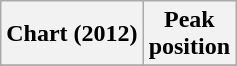<table class="wikitable sortable plainrowheaders" style="text-align:center">
<tr>
<th scope="col">Chart (2012)</th>
<th scope="col">Peak<br>position</th>
</tr>
<tr>
</tr>
</table>
